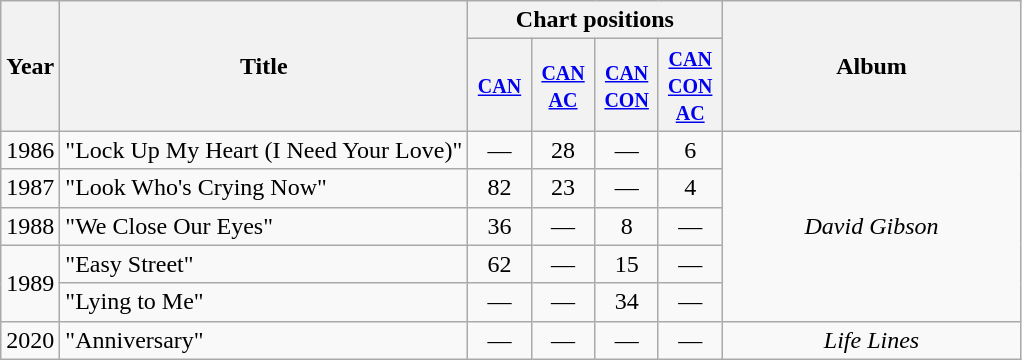<table class="wikitable">
<tr>
<th rowspan="2">Year</th>
<th rowspan="2">Title</th>
<th colspan="4">Chart positions</th>
<th rowspan="2" style="width:12em;">Album</th>
</tr>
<tr>
<th width="35"><small><a href='#'>CAN</a></small><br></th>
<th width="35"><small><a href='#'>CAN AC</a></small><br></th>
<th width="35"><small><a href='#'>CAN CON</a></small><br></th>
<th width="35"><small><a href='#'>CAN CON AC</a></small><br></th>
</tr>
<tr>
<td>1986</td>
<td>"Lock Up My Heart (I Need Your Love)"</td>
<td style="text-align:center;">―</td>
<td style="text-align:center;">28</td>
<td style="text-align:center;">―</td>
<td style="text-align:center;">6</td>
<td style="text-align:center;" rowspan="5"><em>David Gibson</em></td>
</tr>
<tr>
<td>1987</td>
<td>"Look Who's Crying Now"</td>
<td style="text-align:center;">82</td>
<td style="text-align:center;">23</td>
<td style="text-align:center;">―</td>
<td style="text-align:center;">4</td>
</tr>
<tr>
<td>1988</td>
<td>"We Close Our Eyes"</td>
<td style="text-align:center;">36</td>
<td style="text-align:center;">―</td>
<td style="text-align:center;">8</td>
<td style="text-align:center;">―</td>
</tr>
<tr>
<td rowspan="2">1989</td>
<td>"Easy Street"</td>
<td style="text-align:center;">62</td>
<td style="text-align:center;">―</td>
<td style="text-align:center;">15</td>
<td style="text-align:center;">―</td>
</tr>
<tr>
<td>"Lying to Me"</td>
<td style="text-align:center;">―</td>
<td style="text-align:center;">―</td>
<td style="text-align:center;">34</td>
<td style="text-align:center;">―</td>
</tr>
<tr>
<td>2020</td>
<td>"Anniversary"</td>
<td style="text-align:center;">―</td>
<td style="text-align:center;">―</td>
<td style="text-align:center;">―</td>
<td style="text-align:center;">―</td>
<td style="text-align:center;"><em>Life Lines</em></td>
</tr>
</table>
